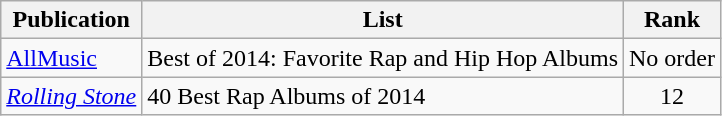<table class="sortable wikitable">
<tr>
<th>Publication</th>
<th>List</th>
<th>Rank</th>
</tr>
<tr>
<td><a href='#'>AllMusic</a></td>
<td>Best of 2014: Favorite Rap and Hip Hop Albums</td>
<td style="text-align:center">No order</td>
</tr>
<tr>
<td><em><a href='#'>Rolling Stone</a></em></td>
<td>40 Best Rap Albums of 2014</td>
<td style="text-align:center">12</td>
</tr>
</table>
